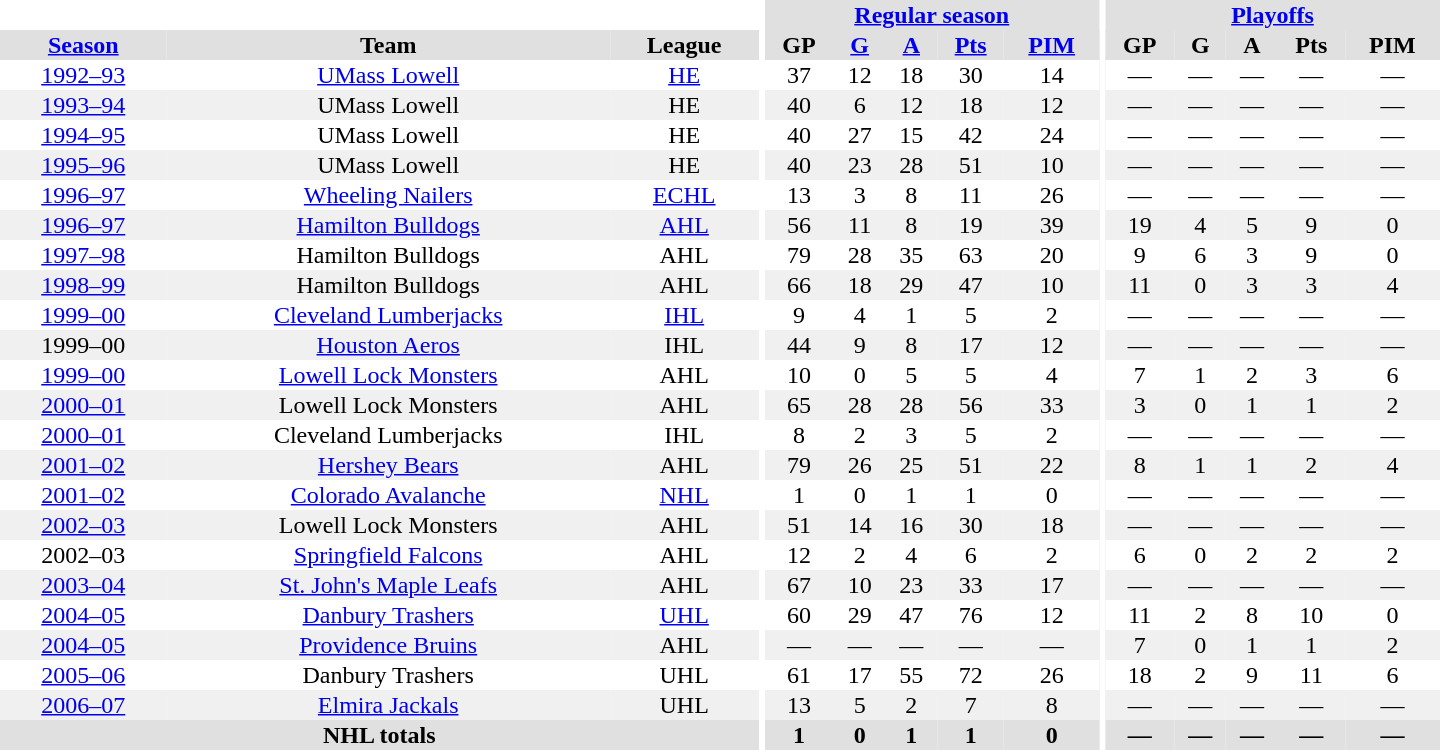<table border="0" cellpadding="1" cellspacing="0" style="text-align:center; width:60em">
<tr bgcolor="#e0e0e0">
<th colspan="3" bgcolor="#ffffff"></th>
<th rowspan="100" bgcolor="#ffffff"></th>
<th colspan="5"><a href='#'>Regular season</a></th>
<th rowspan="100" bgcolor="#ffffff"></th>
<th colspan="5"><a href='#'>Playoffs</a></th>
</tr>
<tr bgcolor="#e0e0e0">
<th><a href='#'>Season</a></th>
<th>Team</th>
<th>League</th>
<th>GP</th>
<th><a href='#'>G</a></th>
<th><a href='#'>A</a></th>
<th><a href='#'>Pts</a></th>
<th><a href='#'>PIM</a></th>
<th>GP</th>
<th>G</th>
<th>A</th>
<th>Pts</th>
<th>PIM</th>
</tr>
<tr>
<td><a href='#'>1992–93</a></td>
<td><a href='#'>UMass Lowell</a></td>
<td><a href='#'>HE</a></td>
<td>37</td>
<td>12</td>
<td>18</td>
<td>30</td>
<td>14</td>
<td>—</td>
<td>—</td>
<td>—</td>
<td>—</td>
<td>—</td>
</tr>
<tr bgcolor="#f0f0f0">
<td><a href='#'>1993–94</a></td>
<td>UMass Lowell</td>
<td>HE</td>
<td>40</td>
<td>6</td>
<td>12</td>
<td>18</td>
<td>12</td>
<td>—</td>
<td>—</td>
<td>—</td>
<td>—</td>
<td>—</td>
</tr>
<tr>
<td><a href='#'>1994–95</a></td>
<td>UMass Lowell</td>
<td>HE</td>
<td>40</td>
<td>27</td>
<td>15</td>
<td>42</td>
<td>24</td>
<td>—</td>
<td>—</td>
<td>—</td>
<td>—</td>
<td>—</td>
</tr>
<tr bgcolor="#f0f0f0">
<td><a href='#'>1995–96</a></td>
<td>UMass Lowell</td>
<td>HE</td>
<td>40</td>
<td>23</td>
<td>28</td>
<td>51</td>
<td>10</td>
<td>—</td>
<td>—</td>
<td>—</td>
<td>—</td>
<td>—</td>
</tr>
<tr>
<td><a href='#'>1996–97</a></td>
<td><a href='#'>Wheeling Nailers</a></td>
<td><a href='#'>ECHL</a></td>
<td>13</td>
<td>3</td>
<td>8</td>
<td>11</td>
<td>26</td>
<td>—</td>
<td>—</td>
<td>—</td>
<td>—</td>
<td>—</td>
</tr>
<tr bgcolor="#f0f0f0">
<td><a href='#'>1996–97</a></td>
<td><a href='#'>Hamilton Bulldogs</a></td>
<td><a href='#'>AHL</a></td>
<td>56</td>
<td>11</td>
<td>8</td>
<td>19</td>
<td>39</td>
<td>19</td>
<td>4</td>
<td>5</td>
<td>9</td>
<td>0</td>
</tr>
<tr>
<td><a href='#'>1997–98</a></td>
<td>Hamilton Bulldogs</td>
<td>AHL</td>
<td>79</td>
<td>28</td>
<td>35</td>
<td>63</td>
<td>20</td>
<td>9</td>
<td>6</td>
<td>3</td>
<td>9</td>
<td>0</td>
</tr>
<tr bgcolor="#f0f0f0">
<td><a href='#'>1998–99</a></td>
<td>Hamilton Bulldogs</td>
<td>AHL</td>
<td>66</td>
<td>18</td>
<td>29</td>
<td>47</td>
<td>10</td>
<td>11</td>
<td>0</td>
<td>3</td>
<td>3</td>
<td>4</td>
</tr>
<tr>
<td><a href='#'>1999–00</a></td>
<td><a href='#'>Cleveland Lumberjacks</a></td>
<td><a href='#'>IHL</a></td>
<td>9</td>
<td>4</td>
<td>1</td>
<td>5</td>
<td>2</td>
<td>—</td>
<td>—</td>
<td>—</td>
<td>—</td>
<td>—</td>
</tr>
<tr bgcolor="#f0f0f0">
<td>1999–00</td>
<td><a href='#'>Houston Aeros</a></td>
<td>IHL</td>
<td>44</td>
<td>9</td>
<td>8</td>
<td>17</td>
<td>12</td>
<td>—</td>
<td>—</td>
<td>—</td>
<td>—</td>
<td>—</td>
</tr>
<tr>
<td><a href='#'>1999–00</a></td>
<td><a href='#'>Lowell Lock Monsters</a></td>
<td>AHL</td>
<td>10</td>
<td>0</td>
<td>5</td>
<td>5</td>
<td>4</td>
<td>7</td>
<td>1</td>
<td>2</td>
<td>3</td>
<td>6</td>
</tr>
<tr bgcolor="#f0f0f0">
<td><a href='#'>2000–01</a></td>
<td>Lowell Lock Monsters</td>
<td>AHL</td>
<td>65</td>
<td>28</td>
<td>28</td>
<td>56</td>
<td>33</td>
<td>3</td>
<td>0</td>
<td>1</td>
<td>1</td>
<td>2</td>
</tr>
<tr>
<td><a href='#'>2000–01</a></td>
<td>Cleveland Lumberjacks</td>
<td>IHL</td>
<td>8</td>
<td>2</td>
<td>3</td>
<td>5</td>
<td>2</td>
<td>—</td>
<td>—</td>
<td>—</td>
<td>—</td>
<td>—</td>
</tr>
<tr bgcolor="#f0f0f0">
<td><a href='#'>2001–02</a></td>
<td><a href='#'>Hershey Bears</a></td>
<td>AHL</td>
<td>79</td>
<td>26</td>
<td>25</td>
<td>51</td>
<td>22</td>
<td>8</td>
<td>1</td>
<td>1</td>
<td>2</td>
<td>4</td>
</tr>
<tr>
<td><a href='#'>2001–02</a></td>
<td><a href='#'>Colorado Avalanche</a></td>
<td><a href='#'>NHL</a></td>
<td>1</td>
<td>0</td>
<td>1</td>
<td>1</td>
<td>0</td>
<td>—</td>
<td>—</td>
<td>—</td>
<td>—</td>
<td>—</td>
</tr>
<tr bgcolor="#f0f0f0">
<td><a href='#'>2002–03</a></td>
<td>Lowell Lock Monsters</td>
<td>AHL</td>
<td>51</td>
<td>14</td>
<td>16</td>
<td>30</td>
<td>18</td>
<td>—</td>
<td>—</td>
<td>—</td>
<td>—</td>
<td>—</td>
</tr>
<tr>
<td>2002–03</td>
<td><a href='#'>Springfield Falcons</a></td>
<td>AHL</td>
<td>12</td>
<td>2</td>
<td>4</td>
<td>6</td>
<td>2</td>
<td>6</td>
<td>0</td>
<td>2</td>
<td>2</td>
<td>2</td>
</tr>
<tr bgcolor="#f0f0f0">
<td><a href='#'>2003–04</a></td>
<td><a href='#'>St. John's Maple Leafs</a></td>
<td>AHL</td>
<td>67</td>
<td>10</td>
<td>23</td>
<td>33</td>
<td>17</td>
<td>—</td>
<td>—</td>
<td>—</td>
<td>—</td>
<td>—</td>
</tr>
<tr>
<td><a href='#'>2004–05</a></td>
<td><a href='#'>Danbury Trashers</a></td>
<td><a href='#'>UHL</a></td>
<td>60</td>
<td>29</td>
<td>47</td>
<td>76</td>
<td>12</td>
<td>11</td>
<td>2</td>
<td>8</td>
<td>10</td>
<td>0</td>
</tr>
<tr bgcolor="#f0f0f0">
<td><a href='#'>2004–05</a></td>
<td><a href='#'>Providence Bruins</a></td>
<td>AHL</td>
<td>—</td>
<td>—</td>
<td>—</td>
<td>—</td>
<td>—</td>
<td>7</td>
<td>0</td>
<td>1</td>
<td>1</td>
<td>2</td>
</tr>
<tr>
<td><a href='#'>2005–06</a></td>
<td>Danbury Trashers</td>
<td>UHL</td>
<td>61</td>
<td>17</td>
<td>55</td>
<td>72</td>
<td>26</td>
<td>18</td>
<td>2</td>
<td>9</td>
<td>11</td>
<td>6</td>
</tr>
<tr bgcolor="#f0f0f0">
<td><a href='#'>2006–07</a></td>
<td><a href='#'>Elmira Jackals</a></td>
<td>UHL</td>
<td>13</td>
<td>5</td>
<td>2</td>
<td>7</td>
<td>8</td>
<td>—</td>
<td>—</td>
<td>—</td>
<td>—</td>
<td>—</td>
</tr>
<tr bgcolor="#e0e0e0">
<th colspan="3">NHL totals</th>
<th>1</th>
<th>0</th>
<th>1</th>
<th>1</th>
<th>0</th>
<th>—</th>
<th>—</th>
<th>—</th>
<th>—</th>
<th>—</th>
</tr>
</table>
